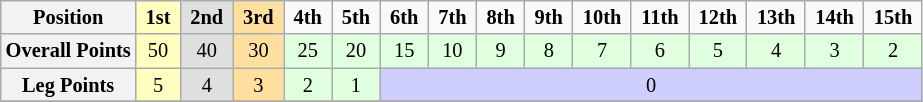<table class="wikitable" style="font-size:85%; text-align:center">
<tr>
<th>Position</th>
<td style="background:#ffffbf;"> <strong>1st</strong> </td>
<td style="background:#dfdfdf;"> <strong>2nd</strong> </td>
<td style="background:#ffdf9f;"> <strong>3rd</strong> </td>
<td> <strong>4th</strong> </td>
<td> <strong>5th</strong> </td>
<td> <strong>6th</strong> </td>
<td> <strong>7th</strong> </td>
<td> <strong>8th</strong> </td>
<td> <strong>9th</strong> </td>
<td> <strong>10th</strong> </td>
<td> <strong>11th</strong> </td>
<td> <strong>12th</strong> </td>
<td> <strong>13th</strong> </td>
<td> <strong>14th</strong> </td>
<td> <strong>15th</strong> </td>
</tr>
<tr>
<th>Overall Points</th>
<td style="background:#ffffbf;">50</td>
<td style="background:#dfdfdf;">40</td>
<td style="background:#ffdf9f;">30</td>
<td style="background:#dfffdf;">25</td>
<td style="background:#dfffdf;">20</td>
<td style="background:#dfffdf;">15</td>
<td style="background:#dfffdf;">10</td>
<td style="background:#dfffdf;">9</td>
<td style="background:#dfffdf;">8</td>
<td style="background:#dfffdf;">7</td>
<td style="background:#dfffdf;">6</td>
<td style="background:#dfffdf;">5</td>
<td style="background:#dfffdf;">4</td>
<td style="background:#dfffdf;">3</td>
<td style="background:#dfffdf;">2</td>
</tr>
<tr>
<th>Leg Points</th>
<td style="background:#ffffbf;">5</td>
<td style="background:#dfdfdf;">4</td>
<td style="background:#ffdf9f;">3</td>
<td style="background:#dfffdf;">2</td>
<td style="background:#dfffdf;">1</td>
<td style="background:#cfcfff;" colspan=10>0</td>
</tr>
<tr>
</tr>
</table>
